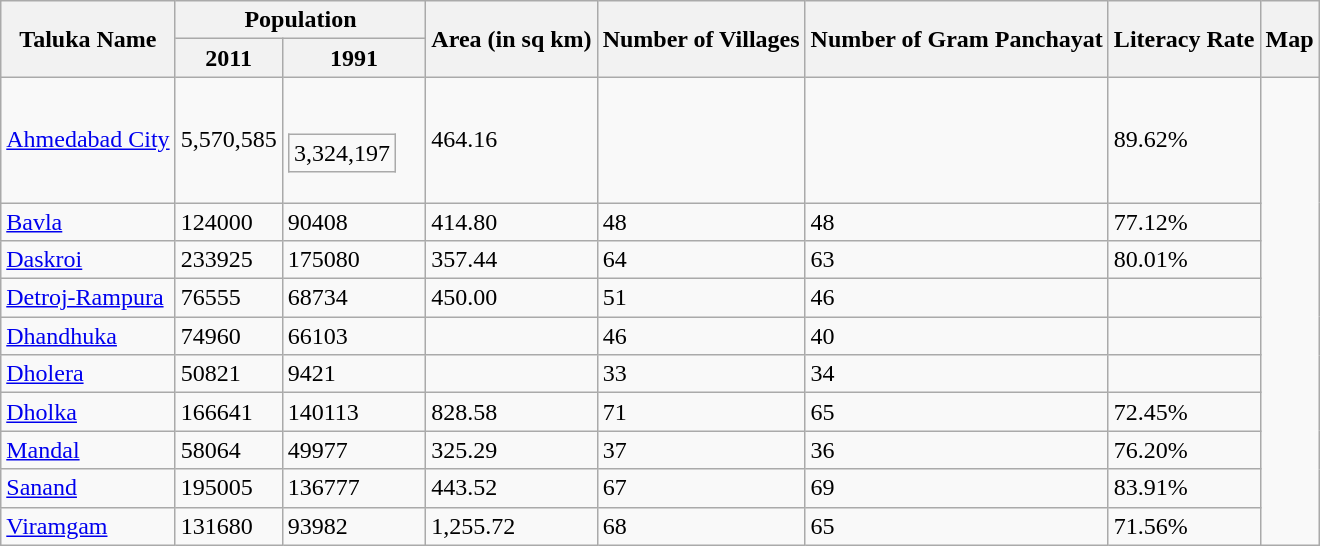<table class="wikitable">
<tr>
<th rowspan="2">Taluka Name</th>
<th colspan="2">Population</th>
<th rowspan="2">Area (in sq km)</th>
<th rowspan="2">Number of Villages</th>
<th rowspan="2">Number of Gram Panchayat</th>
<th rowspan="2">Literacy Rate</th>
<th rowspan="2">Map</th>
</tr>
<tr>
<th>2011</th>
<th>1991</th>
</tr>
<tr>
<td><a href='#'>Ahmedabad City</a></td>
<td>5,570,585</td>
<td><br><table class="wikitable">
<tr>
<td>3,324,197</td>
</tr>
</table>
</td>
<td>464.16</td>
<td></td>
<td></td>
<td>89.62%</td>
<td rowspan="10"></td>
</tr>
<tr>
<td><a href='#'>Bavla</a></td>
<td>124000</td>
<td>90408</td>
<td>414.80</td>
<td>48</td>
<td>48</td>
<td>77.12%</td>
</tr>
<tr>
<td><a href='#'>Daskroi</a></td>
<td>233925</td>
<td>175080</td>
<td>357.44</td>
<td>64</td>
<td>63</td>
<td>80.01%</td>
</tr>
<tr>
<td><a href='#'>Detroj-Rampura</a></td>
<td>76555</td>
<td>68734</td>
<td>450.00</td>
<td>51</td>
<td>46</td>
<td></td>
</tr>
<tr>
<td><a href='#'>Dhandhuka</a></td>
<td>74960</td>
<td>66103</td>
<td></td>
<td>46</td>
<td>40</td>
<td></td>
</tr>
<tr>
<td><a href='#'>Dholera</a></td>
<td>50821</td>
<td>9421</td>
<td></td>
<td>33</td>
<td>34</td>
<td></td>
</tr>
<tr>
<td><a href='#'>Dholka</a></td>
<td>166641</td>
<td>140113</td>
<td>828.58</td>
<td>71</td>
<td>65</td>
<td>72.45%</td>
</tr>
<tr>
<td><a href='#'>Mandal</a></td>
<td>58064</td>
<td>49977</td>
<td>325.29</td>
<td>37</td>
<td>36</td>
<td>76.20%</td>
</tr>
<tr>
<td><a href='#'>Sanand</a></td>
<td>195005</td>
<td>136777</td>
<td>443.52</td>
<td>67</td>
<td>69</td>
<td>83.91%</td>
</tr>
<tr>
<td><a href='#'>Viramgam</a></td>
<td>131680</td>
<td>93982</td>
<td>1,255.72</td>
<td>68</td>
<td>65</td>
<td>71.56%</td>
</tr>
</table>
